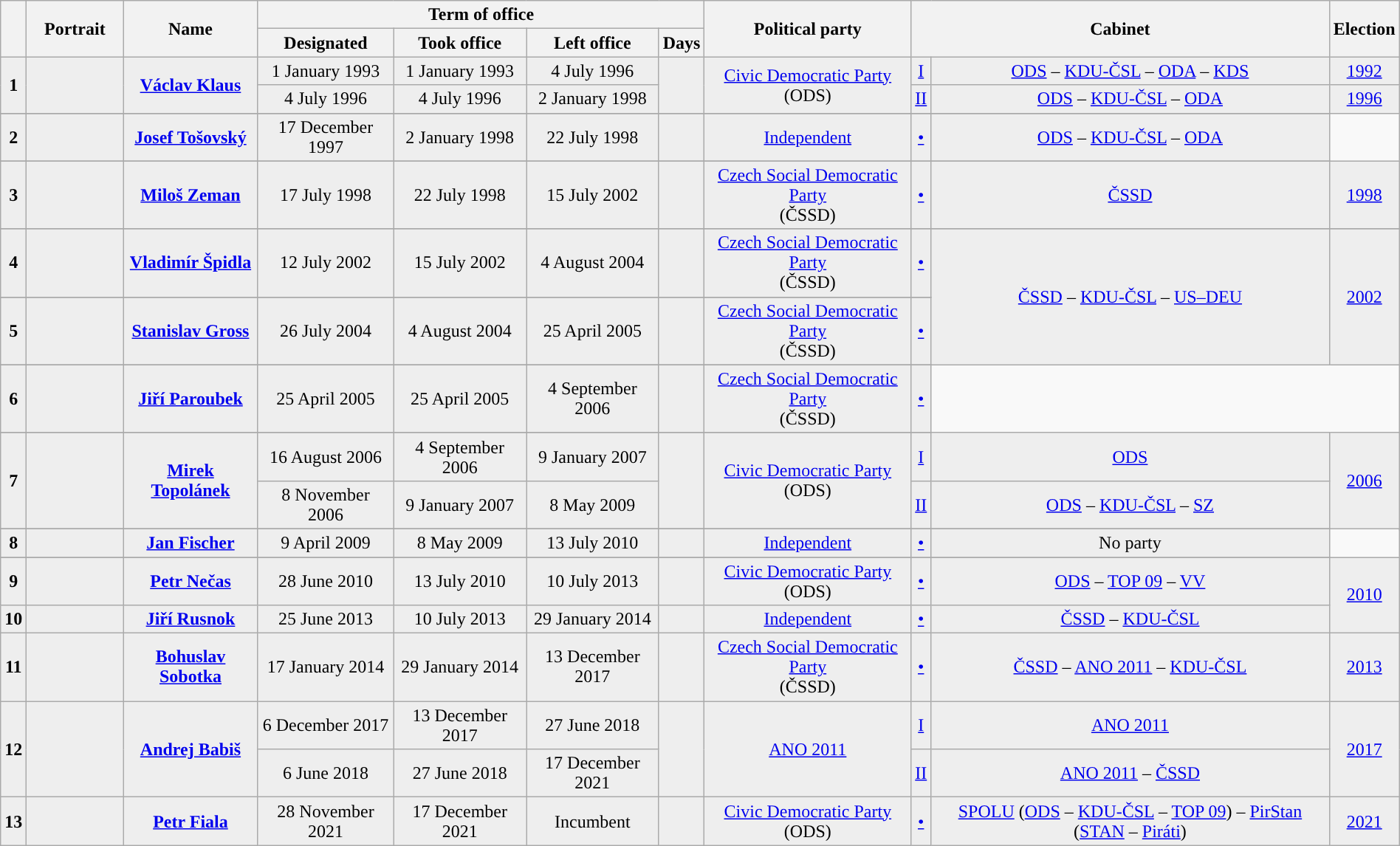<table class="wikitable" border="1px #AAAAFF solid" style="text-align:center; width:100%">
<tr>
<th rowspan=2></th>
<th width=80 rowspan=2>Portrait</th>
<th rowspan=2>Name<br></th>
<th colspan=4>Term of office</th>
<th rowspan=2>Political party</th>
<th rowspan=2 colspan=2>Cabinet</th>
<th rowspan=2>Election</th>
</tr>
<tr>
<th>Designated</th>
<th>Took office</th>
<th>Left office</th>
<th>Days</th>
</tr>
<tr style="background:#EEEEEE">
<td rowspan=2 style="background:"><strong>1</strong></td>
<td rowspan=2></td>
<td rowspan=2><strong><a href='#'>Václav Klaus</a></strong><br></td>
<td>1 January 1993</td>
<td>1 January 1993</td>
<td>4 July 1996</td>
<td rowspan=2></td>
<td rowspan=2><a href='#'>Civic Democratic Party</a><br>(ODS)</td>
<td><a href='#'>I</a></td>
<td><a href='#'>ODS</a> – <a href='#'>KDU-ČSL</a> – <a href='#'>ODA</a> – <a href='#'>KDS</a></td>
<td><a href='#'>1992</a></td>
</tr>
<tr style="background:#EEEEEE">
<td>4 July 1996</td>
<td>4 July 1996</td>
<td>2 January 1998</td>
<td><a href='#'>II</a></td>
<td><a href='#'>ODS</a> – <a href='#'>KDU-ČSL</a> – <a href='#'>ODA</a></td>
<td rowspan=2><a href='#'>1996</a></td>
</tr>
<tr>
</tr>
<tr style="background:#EEEEEE">
<td style="background:"><strong>2</strong></td>
<td></td>
<td><strong><a href='#'>Josef Tošovský</a></strong><br></td>
<td>17 December 1997</td>
<td>2 January 1998</td>
<td>22 July 1998</td>
<td></td>
<td><a href='#'>Independent</a></td>
<td><a href='#'>•</a></td>
<td><a href='#'>ODS</a> – <a href='#'>KDU-ČSL</a> – <a href='#'>ODA</a><br></td>
</tr>
<tr>
</tr>
<tr style="background:#EEEEEE">
<td style="background:"><strong>3</strong></td>
<td></td>
<td><strong><a href='#'>Miloš Zeman</a></strong><br></td>
<td>17 July 1998</td>
<td>22 July 1998</td>
<td>15 July 2002</td>
<td></td>
<td><a href='#'>Czech Social Democratic Party</a><br>(ČSSD)</td>
<td><a href='#'>•</a></td>
<td><a href='#'>ČSSD</a></td>
<td><a href='#'>1998</a></td>
</tr>
<tr>
</tr>
<tr style="background:#EEEEEE">
<td style="background:"><strong>4</strong></td>
<td></td>
<td><strong><a href='#'>Vladimír Špidla</a></strong><br></td>
<td>12 July 2002</td>
<td>15 July 2002</td>
<td>4 August 2004</td>
<td></td>
<td><a href='#'>Czech Social Democratic Party</a><br>(ČSSD)</td>
<td><a href='#'>•</a></td>
<td rowspan=3><a href='#'>ČSSD</a> – <a href='#'>KDU-ČSL</a> – <a href='#'>US–DEU</a></td>
<td rowspan=3><a href='#'>2002</a></td>
</tr>
<tr>
</tr>
<tr style="background:#EEEEEE">
<td style="background:"><strong>5</strong></td>
<td></td>
<td><strong><a href='#'>Stanislav Gross</a></strong><br></td>
<td>26 July 2004</td>
<td>4 August 2004</td>
<td>25 April 2005</td>
<td></td>
<td><a href='#'>Czech Social Democratic Party</a><br>(ČSSD)</td>
<td><a href='#'>•</a></td>
</tr>
<tr>
</tr>
<tr style="background:#EEEEEE">
<td style="background:"><strong>6</strong></td>
<td></td>
<td><strong><a href='#'>Jiří Paroubek</a></strong><br></td>
<td>25 April 2005</td>
<td>25 April 2005</td>
<td>4 September 2006</td>
<td></td>
<td><a href='#'>Czech Social Democratic Party</a><br>(ČSSD)</td>
<td><a href='#'>•</a></td>
</tr>
<tr>
</tr>
<tr style="background:#EEEEEE">
<td rowspan=2 style="background:"><strong>7</strong></td>
<td rowspan=2></td>
<td rowspan=2><strong><a href='#'>Mirek Topolánek</a></strong><br></td>
<td>16 August 2006</td>
<td>4 September 2006</td>
<td>9 January 2007</td>
<td rowspan=2></td>
<td rowspan=2><a href='#'>Civic Democratic Party</a><br>(ODS)</td>
<td><a href='#'>I</a></td>
<td><a href='#'>ODS</a></td>
<td rowspan=3><a href='#'>2006</a></td>
</tr>
<tr style="background:#EEEEEE">
<td>8 November 2006</td>
<td>9 January 2007</td>
<td>8 May 2009</td>
<td><a href='#'>II</a></td>
<td><a href='#'>ODS</a> – <a href='#'>KDU-ČSL</a> – <a href='#'>SZ</a></td>
</tr>
<tr>
</tr>
<tr style="background:#EEEEEE">
<td style="background:"><strong>8</strong></td>
<td></td>
<td><strong><a href='#'>Jan Fischer</a></strong><br></td>
<td>9 April 2009</td>
<td>8 May 2009</td>
<td>13 July 2010</td>
<td></td>
<td><a href='#'>Independent</a></td>
<td><a href='#'>•</a></td>
<td>No party</td>
</tr>
<tr>
</tr>
<tr style="background:#EEEEEE">
<td style="background:"><strong>9</strong></td>
<td></td>
<td><strong><a href='#'>Petr Nečas</a></strong><br></td>
<td>28 June 2010</td>
<td>13 July 2010</td>
<td>10 July 2013</td>
<td></td>
<td><a href='#'>Civic Democratic Party</a><br>(ODS)</td>
<td><a href='#'>•</a></td>
<td><a href='#'>ODS</a> – <a href='#'>TOP 09</a> – <a href='#'>VV</a><br></td>
<td rowspan=2><a href='#'>2010</a></td>
</tr>
<tr style="background:#EEEEEE">
<td style="background:"><strong>10</strong></td>
<td></td>
<td><strong><a href='#'>Jiří Rusnok</a></strong><br></td>
<td>25 June 2013</td>
<td>10 July 2013</td>
<td>29 January 2014</td>
<td></td>
<td><a href='#'>Independent</a></td>
<td><a href='#'>•</a></td>
<td><a href='#'>ČSSD</a> – <a href='#'>KDU-ČSL</a><br></td>
</tr>
<tr style="background:#EEEEEE">
<td style="background:"><strong>11</strong></td>
<td></td>
<td><strong><a href='#'>Bohuslav Sobotka</a></strong><br></td>
<td>17 January 2014</td>
<td>29 January 2014</td>
<td>13 December 2017</td>
<td></td>
<td><a href='#'>Czech Social Democratic Party</a><br>(ČSSD)</td>
<td><a href='#'>•</a></td>
<td><a href='#'>ČSSD</a> – <a href='#'>ANO 2011</a> – <a href='#'>KDU-ČSL</a></td>
<td><a href='#'>2013</a></td>
</tr>
<tr style="background:#EEEEEE">
<td rowspan=2 style="background:"><strong>12</strong></td>
<td rowspan=2></td>
<td rowspan=2><strong><a href='#'>Andrej Babiš</a></strong><br></td>
<td>6 December 2017</td>
<td>13 December 2017</td>
<td>27 June 2018</td>
<td rowspan=2></td>
<td rowspan=2><a href='#'>ANO 2011</a></td>
<td><a href='#'>I</a></td>
<td><a href='#'>ANO 2011</a></td>
<td rowspan=2><a href='#'>2017</a></td>
</tr>
<tr style="background:#EEEEEE">
<td>6 June 2018</td>
<td>27 June 2018</td>
<td>17 December 2021</td>
<td><a href='#'>II</a></td>
<td><a href='#'>ANO 2011</a> – <a href='#'>ČSSD</a></td>
</tr>
<tr style="background:#EEEEEE">
<td style="background:"><strong>13</strong></td>
<td></td>
<td><strong><a href='#'>Petr Fiala</a></strong><br></td>
<td>28 November 2021</td>
<td>17 December 2021</td>
<td>Incumbent</td>
<td></td>
<td><a href='#'>Civic Democratic Party</a><br>(ODS)</td>
<td><a href='#'>•</a></td>
<td><a href='#'>SPOLU</a> (<a href='#'>ODS</a> – <a href='#'>KDU-ČSL</a> – <a href='#'>TOP 09</a>) – <a href='#'>PirStan</a> (<a href='#'>STAN</a> – <a href='#'>Piráti</a>)</td>
<td><a href='#'>2021</a></td>
</tr>
</table>
